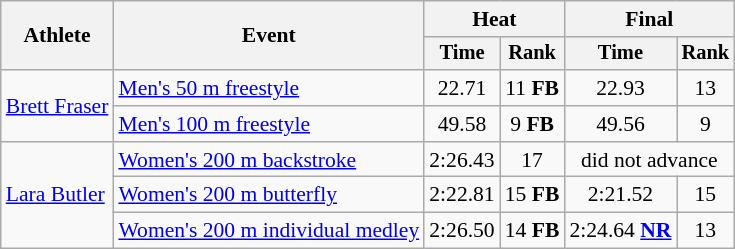<table class=wikitable style="font-size:90%">
<tr>
<th rowspan="2">Athlete</th>
<th rowspan="2">Event</th>
<th colspan="2">Heat</th>
<th colspan="2">Final</th>
</tr>
<tr style="font-size:95%">
<th>Time</th>
<th>Rank</th>
<th>Time</th>
<th>Rank</th>
</tr>
<tr align=center>
<td align=left rowspan="2"><a href='#'>Brett Fraser</a></td>
<td align=left><a href='#'>Men's 50 m freestyle</a></td>
<td>22.71</td>
<td>11 <strong>FB</strong></td>
<td>22.93</td>
<td>13</td>
</tr>
<tr align=center>
<td align=left><a href='#'>Men's 100 m freestyle</a></td>
<td>49.58</td>
<td>9 <strong>FB</strong></td>
<td>49.56</td>
<td>9</td>
</tr>
<tr align=center>
<td align=left rowspan="3"><a href='#'>Lara Butler</a></td>
<td align=left><a href='#'>Women's 200 m backstroke</a></td>
<td>2:26.43</td>
<td>17</td>
<td align=center colspan="2">did not advance</td>
</tr>
<tr align=center>
<td align=left><a href='#'>Women's 200 m butterfly</a></td>
<td>2:22.81</td>
<td>15 <strong>FB</strong></td>
<td>2:21.52</td>
<td>15</td>
</tr>
<tr align=center>
<td align=left><a href='#'>Women's 200 m individual medley</a></td>
<td>2:26.50</td>
<td>14 <strong>FB</strong></td>
<td>2:24.64 <strong><a href='#'>NR</a></strong></td>
<td>13</td>
</tr>
</table>
